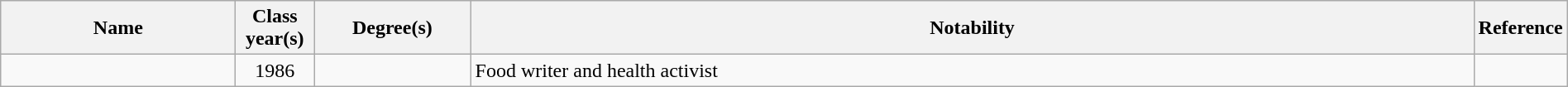<table class="wikitable sortable" style="width:100%">
<tr>
<th style="width:15%;">Name</th>
<th style="width:5%;">Class year(s)</th>
<th style="width:10%;">Degree(s)</th>
<th style="width:*;" class="unsortable">Notability</th>
<th style="width:5%;" class="unsortable">Reference</th>
</tr>
<tr>
<td></td>
<td style="text-align:center;">1986</td>
<td></td>
<td>Food writer and health activist</td>
<td style="text-align:center;"></td>
</tr>
</table>
